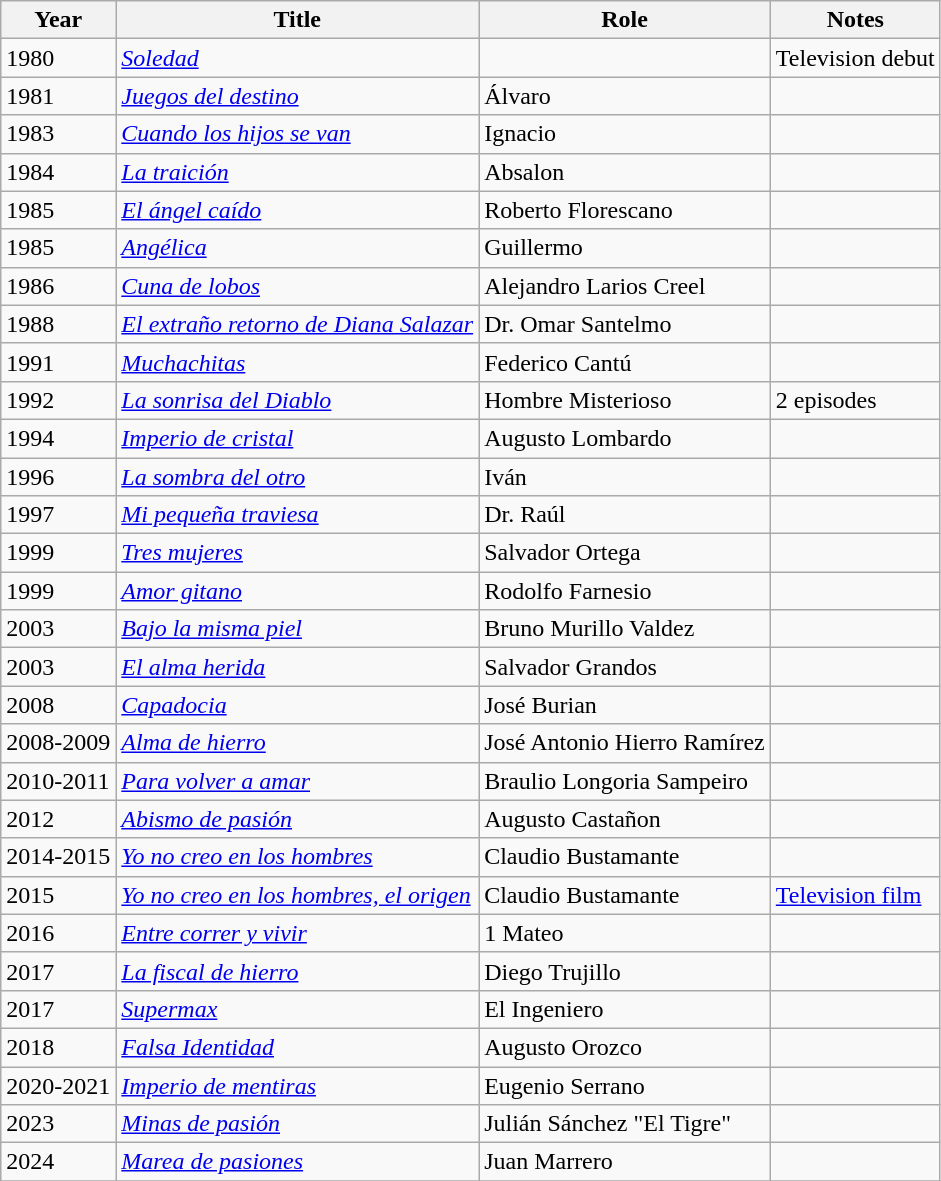<table class="wikitable sortable">
<tr>
<th>Year</th>
<th>Title</th>
<th>Role</th>
<th>Notes</th>
</tr>
<tr>
<td>1980</td>
<td><em><a href='#'>Soledad</a></em></td>
<td></td>
<td>Television debut</td>
</tr>
<tr>
<td>1981</td>
<td><em><a href='#'>Juegos del destino</a></em></td>
<td>Álvaro</td>
<td></td>
</tr>
<tr>
<td>1983</td>
<td><em><a href='#'>Cuando los hijos se van</a></em></td>
<td>Ignacio</td>
<td></td>
</tr>
<tr>
<td>1984</td>
<td><em><a href='#'>La traición</a></em></td>
<td>Absalon</td>
<td></td>
</tr>
<tr>
<td>1985</td>
<td><em><a href='#'>El ángel caído</a></em></td>
<td>Roberto Florescano</td>
<td></td>
</tr>
<tr>
<td>1985</td>
<td><em><a href='#'>Angélica</a></em></td>
<td>Guillermo</td>
<td></td>
</tr>
<tr>
<td>1986</td>
<td><em><a href='#'>Cuna de lobos</a></em></td>
<td>Alejandro Larios Creel</td>
<td></td>
</tr>
<tr>
<td>1988</td>
<td><em><a href='#'>El extraño retorno de Diana Salazar</a></em></td>
<td>Dr. Omar Santelmo</td>
<td></td>
</tr>
<tr>
<td>1991</td>
<td><em><a href='#'>Muchachitas</a></em></td>
<td>Federico Cantú</td>
<td></td>
</tr>
<tr>
<td>1992</td>
<td><em><a href='#'>La sonrisa del Diablo</a></em></td>
<td>Hombre Misterioso</td>
<td>2 episodes</td>
</tr>
<tr>
<td>1994</td>
<td><em><a href='#'>Imperio de cristal</a></em></td>
<td>Augusto Lombardo</td>
<td></td>
</tr>
<tr>
<td>1996</td>
<td><em><a href='#'>La sombra del otro</a></em></td>
<td>Iván</td>
<td></td>
</tr>
<tr>
<td>1997</td>
<td><em><a href='#'>Mi pequeña traviesa</a></em></td>
<td>Dr. Raúl</td>
<td></td>
</tr>
<tr>
<td>1999</td>
<td><em><a href='#'>Tres mujeres</a></em></td>
<td>Salvador Ortega</td>
<td></td>
</tr>
<tr>
<td>1999</td>
<td><em><a href='#'>Amor gitano</a></em></td>
<td>Rodolfo Farnesio</td>
<td></td>
</tr>
<tr>
<td>2003</td>
<td><em><a href='#'>Bajo la misma piel</a></em></td>
<td>Bruno Murillo Valdez</td>
<td></td>
</tr>
<tr>
<td>2003</td>
<td><em><a href='#'>El alma herida</a></em></td>
<td>Salvador Grandos</td>
<td></td>
</tr>
<tr>
<td>2008</td>
<td><em><a href='#'>Capadocia</a></em></td>
<td>José Burian</td>
<td></td>
</tr>
<tr>
<td>2008-2009</td>
<td><em><a href='#'>Alma de hierro</a></em></td>
<td>José Antonio Hierro Ramírez</td>
<td></td>
</tr>
<tr>
<td>2010-2011</td>
<td><em><a href='#'>Para volver a amar</a></em></td>
<td>Braulio Longoria Sampeiro</td>
<td></td>
</tr>
<tr>
<td>2012</td>
<td><em><a href='#'>Abismo de pasión</a></em></td>
<td>Augusto Castañon</td>
<td></td>
</tr>
<tr>
<td>2014-2015</td>
<td><em><a href='#'>Yo no creo en los hombres</a></em></td>
<td>Claudio Bustamante</td>
<td></td>
</tr>
<tr>
<td>2015</td>
<td><em><a href='#'>Yo no creo en los hombres, el origen</a></em></td>
<td>Claudio Bustamante</td>
<td><a href='#'>Television film</a></td>
</tr>
<tr>
<td>2016</td>
<td><em><a href='#'>Entre correr y vivir</a></em></td>
<td>1 Mateo</td>
<td></td>
</tr>
<tr>
<td>2017</td>
<td><em><a href='#'>La fiscal de hierro</a></em></td>
<td>Diego Trujillo</td>
<td></td>
</tr>
<tr>
<td>2017</td>
<td><em><a href='#'>Supermax</a></em></td>
<td>El Ingeniero</td>
<td></td>
</tr>
<tr>
<td>2018</td>
<td><em><a href='#'>Falsa Identidad</a></em></td>
<td>Augusto Orozco</td>
<td></td>
</tr>
<tr>
<td>2020-2021</td>
<td><em><a href='#'>Imperio de mentiras</a></em></td>
<td>Eugenio Serrano</td>
<td></td>
</tr>
<tr>
<td>2023</td>
<td><em><a href='#'>Minas de pasión</a></em></td>
<td>Julián Sánchez "El Tigre"</td>
<td></td>
</tr>
<tr>
<td>2024</td>
<td><em><a href='#'>Marea de pasiones</a></em></td>
<td>Juan Marrero</td>
<td></td>
</tr>
<tr>
</tr>
</table>
